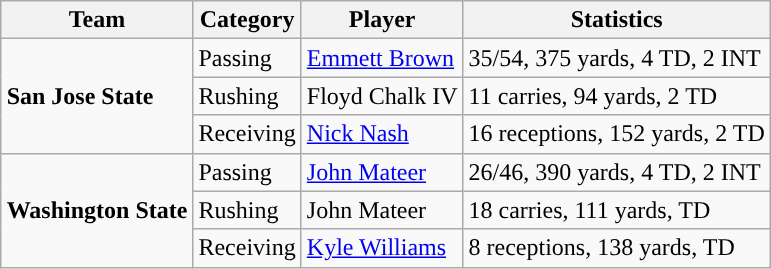<table class="wikitable" style="float: right;">
<tr>
<th>Team</th>
<th>Category</th>
<th>Player</th>
<th>Statistics</th>
</tr>
<tr>
<td rowspan=3><strong>San Jose State</strong></td>
<td>Passing</td>
<td><a href='#'>Emmett Brown</a></td>
<td>35/54, 375 yards, 4 TD, 2 INT</td>
</tr>
<tr>
<td>Rushing</td>
<td>Floyd Chalk IV</td>
<td>11 carries, 94 yards, 2 TD</td>
</tr>
<tr>
<td>Receiving</td>
<td><a href='#'>Nick Nash</a></td>
<td>16 receptions, 152 yards, 2 TD</td>
</tr>
<tr>
<td rowspan=3><strong>Washington State</strong></td>
<td>Passing</td>
<td><a href='#'>John Mateer</a></td>
<td>26/46, 390 yards, 4 TD, 2 INT</td>
</tr>
<tr>
<td>Rushing</td>
<td>John Mateer</td>
<td>18 carries, 111 yards, TD</td>
</tr>
<tr>
<td>Receiving</td>
<td><a href='#'>Kyle Williams</a></td>
<td>8 receptions, 138 yards, TD</td>
</tr>
</table>
